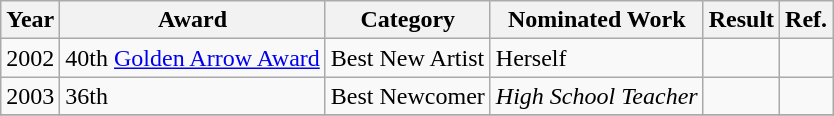<table class="wikitable">
<tr>
<th>Year</th>
<th>Award</th>
<th>Category</th>
<th>Nominated Work</th>
<th>Result</th>
<th>Ref.</th>
</tr>
<tr>
<td>2002</td>
<td>40th <a href='#'>Golden Arrow Award</a></td>
<td>Best New Artist</td>
<td>Herself</td>
<td></td>
<td></td>
</tr>
<tr>
<td>2003</td>
<td>36th </td>
<td>Best Newcomer</td>
<td><em>High School Teacher</em></td>
<td></td>
<td></td>
</tr>
<tr>
</tr>
</table>
